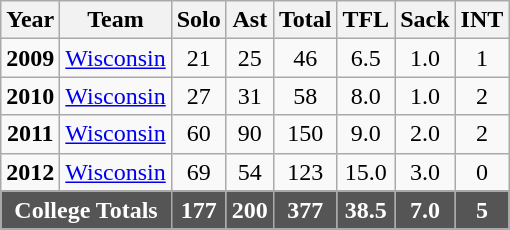<table class="wikitable" style="text-align:center;">
<tr>
<th>Year</th>
<th>Team</th>
<th>Solo</th>
<th>Ast</th>
<th>Total</th>
<th>TFL</th>
<th>Sack</th>
<th>INT</th>
</tr>
<tr>
<td><strong>2009</strong></td>
<td><a href='#'>Wisconsin</a></td>
<td>21</td>
<td>25</td>
<td>46</td>
<td>6.5</td>
<td>1.0</td>
<td>1</td>
</tr>
<tr>
<td><strong>2010</strong></td>
<td><a href='#'>Wisconsin</a></td>
<td>27</td>
<td>31</td>
<td>58</td>
<td>8.0</td>
<td>1.0</td>
<td>2</td>
</tr>
<tr>
<td><strong>2011</strong></td>
<td><a href='#'>Wisconsin</a></td>
<td>60</td>
<td>90</td>
<td>150</td>
<td>9.0</td>
<td>2.0</td>
<td>2</td>
</tr>
<tr>
<td><strong>2012</strong></td>
<td><a href='#'>Wisconsin</a></td>
<td>69</td>
<td>54</td>
<td>123</td>
<td>15.0</td>
<td>3.0</td>
<td>0</td>
</tr>
<tr style="background:#555555;font-weight:bold;color:white;">
<td colspan=2>College Totals</td>
<td>177</td>
<td>200</td>
<td>377</td>
<td>38.5</td>
<td>7.0</td>
<td>5</td>
</tr>
<tr style="background:#555555;font-weight:bold;color:white;">
</tr>
</table>
